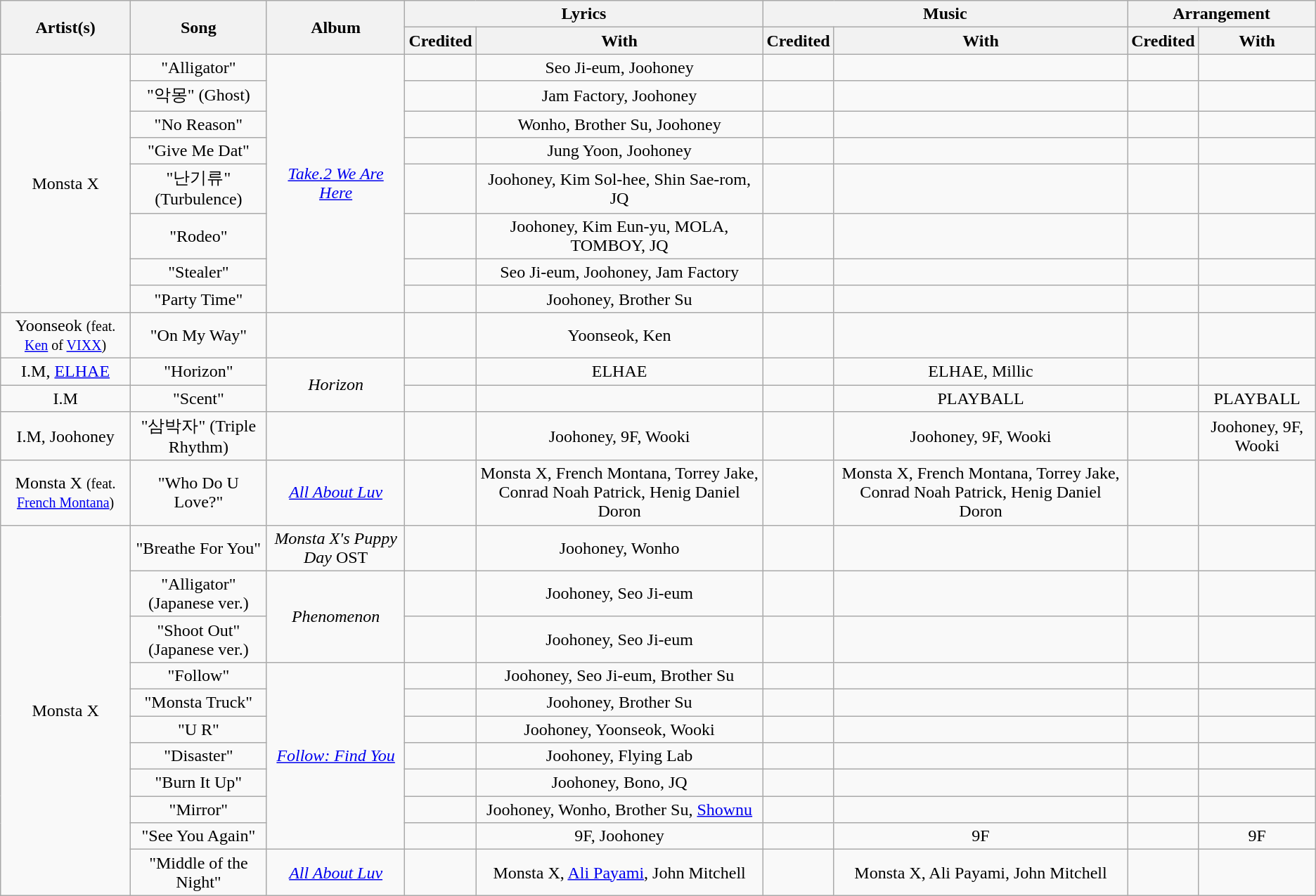<table class="wikitable" style="text-align: center;">
<tr>
<th rowspan="2">Artist(s)</th>
<th rowspan="2">Song</th>
<th rowspan="2">Album</th>
<th colspan="2">Lyrics</th>
<th colspan="2">Music</th>
<th colspan="2">Arrangement</th>
</tr>
<tr>
<th>Credited</th>
<th>With</th>
<th>Credited</th>
<th>With</th>
<th>Credited</th>
<th>With</th>
</tr>
<tr>
<td rowspan="8">Monsta X</td>
<td>"Alligator"</td>
<td rowspan="8"><em><a href='#'>Take.2 We Are Here</a></em></td>
<td></td>
<td>Seo Ji-eum, Joohoney</td>
<td></td>
<td></td>
<td></td>
<td></td>
</tr>
<tr>
<td>"악몽" (Ghost)</td>
<td></td>
<td>Jam Factory, Joohoney</td>
<td></td>
<td></td>
<td></td>
<td></td>
</tr>
<tr>
<td>"No Reason"</td>
<td></td>
<td>Wonho, Brother Su, Joohoney</td>
<td></td>
<td></td>
<td></td>
<td></td>
</tr>
<tr>
<td>"Give Me Dat"</td>
<td></td>
<td>Jung Yoon, Joohoney</td>
<td></td>
<td></td>
<td></td>
<td></td>
</tr>
<tr>
<td>"난기류" (Turbulence)</td>
<td></td>
<td>Joohoney, Kim Sol-hee, Shin Sae-rom, JQ</td>
<td></td>
<td></td>
<td></td>
<td></td>
</tr>
<tr>
<td>"Rodeo"</td>
<td></td>
<td>Joohoney, Kim Eun-yu, MOLA, TOMBOY, JQ</td>
<td></td>
<td></td>
<td></td>
<td></td>
</tr>
<tr>
<td>"Stealer"</td>
<td></td>
<td>Seo Ji-eum, Joohoney, Jam Factory</td>
<td></td>
<td></td>
<td></td>
<td></td>
</tr>
<tr>
<td>"Party Time"</td>
<td></td>
<td>Joohoney, Brother Su</td>
<td></td>
<td></td>
<td></td>
<td></td>
</tr>
<tr>
<td>Yoonseok <small>(feat. <a href='#'>Ken</a> of <a href='#'>VIXX</a>)</small></td>
<td>"On My Way"</td>
<td></td>
<td></td>
<td>Yoonseok, Ken</td>
<td></td>
<td></td>
<td></td>
<td></td>
</tr>
<tr>
<td>I.M, <a href='#'>ELHAE</a></td>
<td>"Horizon"</td>
<td rowspan="2"><em>Horizon</em></td>
<td></td>
<td>ELHAE</td>
<td></td>
<td>ELHAE, Millic</td>
<td></td>
<td></td>
</tr>
<tr>
<td>I.M</td>
<td>"Scent"</td>
<td></td>
<td></td>
<td></td>
<td>PLAYBALL</td>
<td></td>
<td>PLAYBALL</td>
</tr>
<tr>
<td>I.M, Joohoney</td>
<td>"삼박자" (Triple Rhythm)</td>
<td></td>
<td></td>
<td>Joohoney, 9F, Wooki</td>
<td></td>
<td>Joohoney, 9F, Wooki</td>
<td></td>
<td>Joohoney, 9F, Wooki</td>
</tr>
<tr>
<td>Monsta X <small>(feat. <a href='#'>French Montana</a>)</small></td>
<td>"Who Do U Love?"</td>
<td><em><a href='#'>All About Luv</a></em></td>
<td></td>
<td>Monsta X, French Montana, Torrey Jake, Conrad Noah Patrick, Henig Daniel Doron</td>
<td></td>
<td>Monsta X, French Montana, Torrey Jake, Conrad Noah Patrick, Henig Daniel Doron</td>
<td></td>
<td></td>
</tr>
<tr>
<td rowspan="11">Monsta X</td>
<td>"Breathe For You"</td>
<td><em>Monsta X's Puppy Day</em> OST</td>
<td></td>
<td>Joohoney, Wonho</td>
<td></td>
<td></td>
<td></td>
<td></td>
</tr>
<tr>
<td>"Alligator" (Japanese ver.)</td>
<td rowspan="2"><em>Phenomenon</em></td>
<td></td>
<td>Joohoney, Seo Ji-eum</td>
<td></td>
<td></td>
<td></td>
<td></td>
</tr>
<tr>
<td>"Shoot Out" (Japanese ver.)</td>
<td></td>
<td>Joohoney, Seo Ji-eum</td>
<td></td>
<td></td>
<td></td>
<td></td>
</tr>
<tr>
<td>"Follow"</td>
<td rowspan="7"><em><a href='#'>Follow: Find You</a></em></td>
<td></td>
<td>Joohoney, Seo Ji-eum, Brother Su</td>
<td></td>
<td></td>
<td></td>
<td></td>
</tr>
<tr>
<td>"Monsta Truck"</td>
<td></td>
<td>Joohoney, Brother Su</td>
<td></td>
<td></td>
<td></td>
<td></td>
</tr>
<tr>
<td>"U R"</td>
<td></td>
<td>Joohoney, Yoonseok, Wooki</td>
<td></td>
<td></td>
<td></td>
<td></td>
</tr>
<tr>
<td>"Disaster"</td>
<td></td>
<td>Joohoney, Flying Lab</td>
<td></td>
<td></td>
<td></td>
<td></td>
</tr>
<tr>
<td>"Burn It Up"</td>
<td></td>
<td>Joohoney, Bono, JQ</td>
<td></td>
<td></td>
<td></td>
<td></td>
</tr>
<tr>
<td>"Mirror"</td>
<td></td>
<td>Joohoney, Wonho, Brother Su, <a href='#'>Shownu</a></td>
<td></td>
<td></td>
<td></td>
<td></td>
</tr>
<tr>
<td>"See You Again"</td>
<td></td>
<td>9F, Joohoney</td>
<td></td>
<td>9F</td>
<td></td>
<td>9F</td>
</tr>
<tr>
<td>"Middle of the Night"</td>
<td><em><a href='#'>All About Luv</a></em></td>
<td></td>
<td>Monsta X, <a href='#'>Ali Payami</a>, John Mitchell</td>
<td></td>
<td>Monsta X, Ali Payami, John Mitchell</td>
<td></td>
<td></td>
</tr>
</table>
